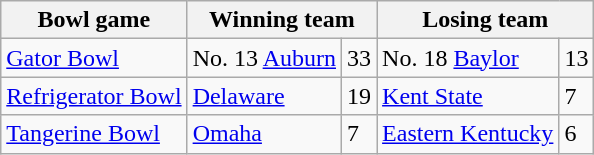<table class="wikitable">
<tr>
<th>Bowl game</th>
<th colspan="2">Winning team</th>
<th colspan="2">Losing team</th>
</tr>
<tr>
<td><a href='#'>Gator Bowl</a></td>
<td>No. 13 <a href='#'>Auburn</a></td>
<td>33</td>
<td>No. 18 <a href='#'>Baylor</a></td>
<td>13</td>
</tr>
<tr>
<td><a href='#'>Refrigerator Bowl</a></td>
<td><a href='#'>Delaware</a></td>
<td>19</td>
<td><a href='#'>Kent State</a></td>
<td>7</td>
</tr>
<tr>
<td><a href='#'>Tangerine Bowl</a></td>
<td><a href='#'>Omaha</a></td>
<td>7</td>
<td><a href='#'>Eastern Kentucky</a></td>
<td>6</td>
</tr>
</table>
